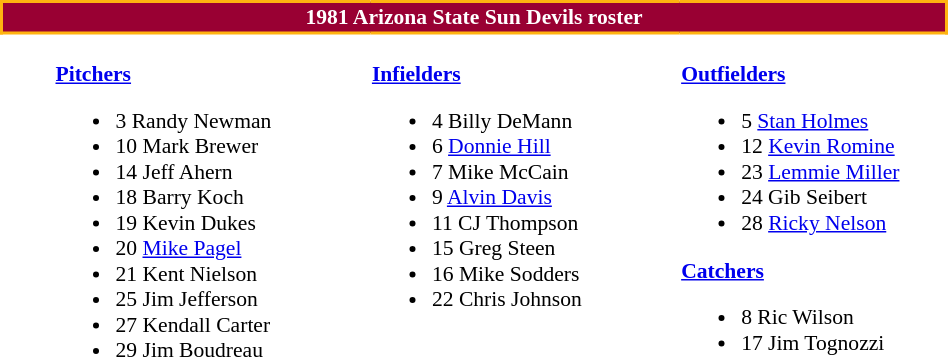<table class="toccolours" width=50% style="border-collapse:collapse; font-size:90%;">
<tr>
<th colspan="15" style="background:#990033;color:white; border: 2px solid #FFB310;text-align:center;">1981 Arizona State Sun Devils roster</th>
</tr>
<tr>
<td width="33"> </td>
<td valign="top"><br><strong><a href='#'>Pitchers</a></strong><ul><li>3 Randy Newman</li><li>10 Mark Brewer</li><li>14 Jeff Ahern</li><li>18 Barry Koch</li><li>19 Kevin Dukes</li><li>20 <a href='#'>Mike Pagel</a></li><li>21 Kent Nielson</li><li>25 Jim Jefferson</li><li>27 Kendall Carter</li><li>29 Jim Boudreau</li></ul></td>
<td width="33"> </td>
<td valign="top"><br><strong><a href='#'>Infielders</a></strong><ul><li>4 Billy DeMann</li><li>6 <a href='#'>Donnie Hill</a></li><li>7 Mike McCain</li><li>9 <a href='#'>Alvin Davis</a></li><li>11 CJ Thompson</li><li>15 Greg Steen</li><li>16 Mike Sodders</li><li>22 Chris Johnson</li></ul></td>
<td width="33"> </td>
<td valign="top"><br><strong><a href='#'>Outfielders</a></strong><ul><li>5 <a href='#'>Stan Holmes</a></li><li>12 <a href='#'>Kevin Romine</a></li><li>23 <a href='#'>Lemmie Miller</a></li><li>24 Gib Seibert</li><li>28 <a href='#'>Ricky Nelson</a></li></ul><strong><a href='#'>Catchers</a></strong><ul><li>8 Ric Wilson</li><li>17 Jim Tognozzi</li></ul></td>
</tr>
</table>
